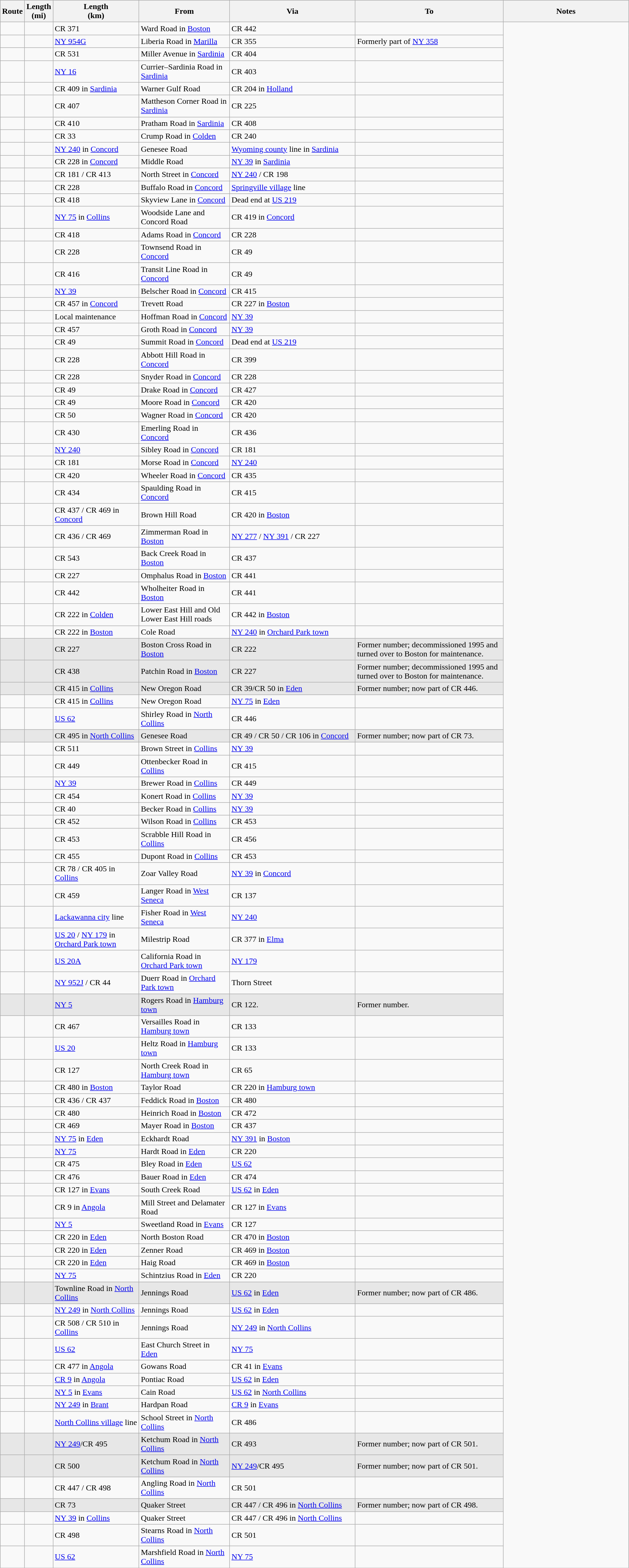<table class="wikitable sortable">
<tr>
<th>Route</th>
<th>Length<br>(mi)</th>
<th>Length<br>(km)</th>
<th class="unsortable">From</th>
<th class="unsortable" width="20%">Via</th>
<th class="unsortable">To</th>
<th class="unsortable" width="20%">Notes</th>
</tr>
<tr>
<td id="401"></td>
<td></td>
<td>CR 371</td>
<td>Ward Road in <a href='#'>Boston</a></td>
<td>CR 442</td>
<td></td>
</tr>
<tr>
<td id="402"></td>
<td></td>
<td><a href='#'>NY&nbsp;954G</a></td>
<td>Liberia Road in <a href='#'>Marilla</a></td>
<td>CR 355</td>
<td>Formerly part of <a href='#'>NY&nbsp;358</a></td>
</tr>
<tr>
<td id="403"></td>
<td></td>
<td>CR 531</td>
<td>Miller Avenue in <a href='#'>Sardinia</a></td>
<td>CR 404</td>
<td></td>
</tr>
<tr>
<td id="404"></td>
<td></td>
<td><a href='#'>NY&nbsp;16</a></td>
<td>Currier–Sardinia Road in <a href='#'>Sardinia</a></td>
<td>CR 403</td>
<td></td>
</tr>
<tr>
<td id="405"></td>
<td></td>
<td>CR 409 in <a href='#'>Sardinia</a></td>
<td>Warner Gulf Road</td>
<td>CR 204 in <a href='#'>Holland</a></td>
<td></td>
</tr>
<tr>
<td id="406"></td>
<td></td>
<td>CR 407</td>
<td>Mattheson Corner Road in <a href='#'>Sardinia</a></td>
<td>CR 225</td>
<td></td>
</tr>
<tr>
<td id="407"></td>
<td></td>
<td>CR 410</td>
<td>Pratham Road in <a href='#'>Sardinia</a></td>
<td>CR 408</td>
<td></td>
</tr>
<tr>
<td id="408"></td>
<td></td>
<td>CR 33</td>
<td>Crump Road in <a href='#'>Colden</a></td>
<td>CR 240</td>
<td></td>
</tr>
<tr>
<td id="409"></td>
<td></td>
<td><a href='#'>NY&nbsp;240</a> in <a href='#'>Concord</a></td>
<td>Genesee Road</td>
<td><a href='#'>Wyoming county</a> line in <a href='#'>Sardinia</a></td>
<td></td>
</tr>
<tr>
<td id="410"></td>
<td></td>
<td>CR 228 in <a href='#'>Concord</a></td>
<td>Middle Road</td>
<td><a href='#'>NY&nbsp;39</a> in <a href='#'>Sardinia</a></td>
<td></td>
</tr>
<tr>
<td id="412"></td>
<td></td>
<td>CR 181 / CR 413</td>
<td>North Street in <a href='#'>Concord</a></td>
<td><a href='#'>NY&nbsp;240</a> / CR 198</td>
<td></td>
</tr>
<tr>
<td id="413"></td>
<td></td>
<td>CR 228</td>
<td>Buffalo Road in <a href='#'>Concord</a></td>
<td><a href='#'>Springville village</a> line</td>
<td></td>
</tr>
<tr>
<td id="414"></td>
<td></td>
<td>CR 418</td>
<td>Skyview Lane in <a href='#'>Concord</a></td>
<td>Dead end at <a href='#'>US 219</a></td>
<td></td>
</tr>
<tr>
<td id="415"></td>
<td></td>
<td><a href='#'>NY&nbsp;75</a> in <a href='#'>Collins</a></td>
<td>Woodside Lane and Concord Road</td>
<td>CR 419 in <a href='#'>Concord</a></td>
<td></td>
</tr>
<tr>
<td id="416"></td>
<td></td>
<td>CR 418</td>
<td>Adams Road in <a href='#'>Concord</a></td>
<td>CR 228</td>
<td></td>
</tr>
<tr>
<td id="417"></td>
<td></td>
<td>CR 228</td>
<td>Townsend Road in <a href='#'>Concord</a></td>
<td>CR 49</td>
<td></td>
</tr>
<tr>
<td id="418"></td>
<td></td>
<td>CR 416</td>
<td>Transit Line Road in <a href='#'>Concord</a></td>
<td>CR 49</td>
<td></td>
</tr>
<tr>
<td id="419"></td>
<td></td>
<td><a href='#'>NY&nbsp;39</a></td>
<td>Belscher Road in <a href='#'>Concord</a></td>
<td>CR 415</td>
<td></td>
</tr>
<tr>
<td id="420"></td>
<td></td>
<td>CR 457 in <a href='#'>Concord</a></td>
<td>Trevett Road</td>
<td>CR 227 in <a href='#'>Boston</a></td>
<td></td>
</tr>
<tr>
<td id="421"></td>
<td></td>
<td>Local maintenance</td>
<td>Hoffman Road in <a href='#'>Concord</a></td>
<td><a href='#'>NY&nbsp;39</a></td>
<td></td>
</tr>
<tr>
<td id="422"></td>
<td></td>
<td>CR 457</td>
<td>Groth Road in <a href='#'>Concord</a></td>
<td><a href='#'>NY&nbsp;39</a></td>
<td></td>
</tr>
<tr>
<td id="425"></td>
<td></td>
<td>CR 49</td>
<td>Summit Road in <a href='#'>Concord</a></td>
<td>Dead end at <a href='#'>US 219</a></td>
<td></td>
</tr>
<tr>
<td id="426"></td>
<td></td>
<td>CR 228</td>
<td>Abbott Hill Road in <a href='#'>Concord</a></td>
<td>CR 399</td>
<td></td>
</tr>
<tr>
<td id="427"></td>
<td></td>
<td>CR 228</td>
<td>Snyder Road in <a href='#'>Concord</a></td>
<td>CR 228</td>
<td></td>
</tr>
<tr>
<td id="428"></td>
<td></td>
<td>CR 49</td>
<td>Drake Road in <a href='#'>Concord</a></td>
<td>CR 427</td>
<td></td>
</tr>
<tr>
<td id="429"></td>
<td></td>
<td>CR 49</td>
<td>Moore Road in <a href='#'>Concord</a></td>
<td>CR 420</td>
<td></td>
</tr>
<tr>
<td id="430"></td>
<td></td>
<td>CR 50</td>
<td>Wagner Road in <a href='#'>Concord</a></td>
<td>CR 420</td>
<td></td>
</tr>
<tr>
<td id="431"></td>
<td></td>
<td>CR 430</td>
<td>Emerling Road in <a href='#'>Concord</a></td>
<td>CR 436</td>
<td></td>
</tr>
<tr>
<td id="432"></td>
<td></td>
<td><a href='#'>NY&nbsp;240</a></td>
<td>Sibley Road in <a href='#'>Concord</a></td>
<td>CR 181</td>
<td></td>
</tr>
<tr>
<td id="433"></td>
<td></td>
<td>CR 181</td>
<td>Morse Road in <a href='#'>Concord</a></td>
<td><a href='#'>NY&nbsp;240</a></td>
<td></td>
</tr>
<tr>
<td id="434"></td>
<td></td>
<td>CR 420</td>
<td>Wheeler Road in <a href='#'>Concord</a></td>
<td>CR 435</td>
<td></td>
</tr>
<tr>
<td id="435"></td>
<td></td>
<td>CR 434</td>
<td>Spaulding Road in <a href='#'>Concord</a></td>
<td>CR 415</td>
<td></td>
</tr>
<tr>
<td id="436"></td>
<td></td>
<td>CR 437 / CR 469 in <a href='#'>Concord</a></td>
<td>Brown Hill Road</td>
<td>CR 420 in <a href='#'>Boston</a></td>
<td></td>
</tr>
<tr>
<td id="437"></td>
<td></td>
<td>CR 436 / CR 469</td>
<td>Zimmerman Road in <a href='#'>Boston</a></td>
<td><a href='#'>NY&nbsp;277</a> / <a href='#'>NY&nbsp;391</a> / CR 227</td>
<td></td>
</tr>
<tr>
<td id="438"></td>
<td></td>
<td>CR 543</td>
<td>Back Creek Road in <a href='#'>Boston</a></td>
<td>CR 437</td>
<td></td>
</tr>
<tr>
<td id="439"></td>
<td></td>
<td>CR 227</td>
<td>Omphalus Road in <a href='#'>Boston</a></td>
<td>CR 441</td>
<td></td>
</tr>
<tr>
<td id="440"></td>
<td></td>
<td>CR 442</td>
<td>Wholheiter Road in <a href='#'>Boston</a></td>
<td>CR 441</td>
<td></td>
</tr>
<tr>
<td id="441"></td>
<td></td>
<td>CR 222 in <a href='#'>Colden</a></td>
<td>Lower East Hill and Old Lower East Hill roads</td>
<td>CR 442 in <a href='#'>Boston</a></td>
<td></td>
</tr>
<tr>
<td id="442"></td>
<td></td>
<td>CR 222 in <a href='#'>Boston</a></td>
<td>Cole Road</td>
<td><a href='#'>NY&nbsp;240</a> in <a href='#'>Orchard Park town</a></td>
<td></td>
</tr>
<tr style="background-color:#e7e7e7">
<td id="443"></td>
<td></td>
<td>CR 227</td>
<td>Boston Cross Road in <a href='#'>Boston</a></td>
<td>CR 222</td>
<td>Former number; decommissioned 1995 and turned over to Boston for maintenance.</td>
</tr>
<tr style="background-color:#e7e7e7">
<td id="444"></td>
<td></td>
<td>CR 438</td>
<td>Patchin Road in <a href='#'>Boston</a></td>
<td>CR 227</td>
<td>Former number; decommissioned 1995 and turned over to Boston for maintenance.</td>
</tr>
<tr style="background-color:#e7e7e7">
<td id="445"></td>
<td></td>
<td>CR 415 in <a href='#'>Collins</a></td>
<td>New Oregon Road</td>
<td>CR 39/CR 50 in <a href='#'>Eden</a></td>
<td>Former number; now part of CR 446.</td>
</tr>
<tr>
<td id="446"></td>
<td></td>
<td>CR 415 in <a href='#'>Collins</a></td>
<td>New Oregon Road</td>
<td><a href='#'>NY&nbsp;75</a> in <a href='#'>Eden</a></td>
<td></td>
</tr>
<tr>
<td id="447"></td>
<td></td>
<td><a href='#'>US 62</a></td>
<td>Shirley Road in <a href='#'>North Collins</a></td>
<td>CR 446</td>
<td></td>
</tr>
<tr style="background-color:#e7e7e7">
<td id="448"></td>
<td></td>
<td>CR 495 in <a href='#'>North Collins</a></td>
<td>Genesee Road</td>
<td>CR 49 / CR 50 / CR 106 in <a href='#'>Concord</a></td>
<td>Former number; now part of CR 73.</td>
</tr>
<tr>
<td id="449"></td>
<td></td>
<td>CR 511</td>
<td>Brown Street in <a href='#'>Collins</a></td>
<td><a href='#'>NY&nbsp;39</a></td>
<td></td>
</tr>
<tr>
<td id="450"></td>
<td></td>
<td>CR 449</td>
<td>Ottenbecker Road in <a href='#'>Collins</a></td>
<td>CR 415</td>
<td></td>
</tr>
<tr>
<td id="451"></td>
<td></td>
<td><a href='#'>NY&nbsp;39</a></td>
<td>Brewer Road in <a href='#'>Collins</a></td>
<td>CR 449</td>
<td></td>
</tr>
<tr>
<td id="452"></td>
<td></td>
<td>CR 454</td>
<td>Konert Road in <a href='#'>Collins</a></td>
<td><a href='#'>NY&nbsp;39</a></td>
<td></td>
</tr>
<tr>
<td id="453"></td>
<td></td>
<td>CR 40</td>
<td>Becker Road in <a href='#'>Collins</a></td>
<td><a href='#'>NY&nbsp;39</a></td>
<td></td>
</tr>
<tr>
<td id="454"></td>
<td></td>
<td>CR 452</td>
<td>Wilson Road in <a href='#'>Collins</a></td>
<td>CR 453</td>
<td></td>
</tr>
<tr>
<td id="455"></td>
<td></td>
<td>CR 453</td>
<td>Scrabble Hill Road in <a href='#'>Collins</a></td>
<td>CR 456</td>
<td></td>
</tr>
<tr>
<td id="456"></td>
<td></td>
<td>CR 455</td>
<td>Dupont Road in <a href='#'>Collins</a></td>
<td>CR 453</td>
<td></td>
</tr>
<tr>
<td id="457"></td>
<td></td>
<td>CR 78 / CR 405 in <a href='#'>Collins</a></td>
<td>Zoar Valley Road</td>
<td><a href='#'>NY&nbsp;39</a> in <a href='#'>Concord</a></td>
<td></td>
</tr>
<tr>
<td id="458"></td>
<td></td>
<td>CR 459</td>
<td>Langer Road in <a href='#'>West Seneca</a></td>
<td>CR 137</td>
<td></td>
</tr>
<tr>
<td id="459"></td>
<td></td>
<td><a href='#'>Lackawanna city</a> line</td>
<td>Fisher Road in <a href='#'>West Seneca</a></td>
<td><a href='#'>NY&nbsp;240</a></td>
<td></td>
</tr>
<tr>
<td id="460"></td>
<td></td>
<td><a href='#'>US 20</a> / <a href='#'>NY&nbsp;179</a> in <a href='#'>Orchard Park town</a></td>
<td>Milestrip Road</td>
<td>CR 377 in <a href='#'>Elma</a></td>
<td></td>
</tr>
<tr>
<td id="461"></td>
<td></td>
<td><a href='#'>US 20A</a></td>
<td>California Road in <a href='#'>Orchard Park town</a></td>
<td><a href='#'>NY&nbsp;179</a></td>
<td></td>
</tr>
<tr>
<td id="463"></td>
<td></td>
<td><a href='#'>NY&nbsp;952J</a> / CR 44</td>
<td>Duerr Road in <a href='#'>Orchard Park town</a></td>
<td>Thorn Street</td>
<td></td>
</tr>
<tr style="background-color:#e7e7e7">
<td id="464"></td>
<td></td>
<td><a href='#'>NY&nbsp;5</a></td>
<td>Rogers Road in <a href='#'>Hamburg town</a></td>
<td>CR 122.</td>
<td>Former number.</td>
</tr>
<tr>
<td id="465"></td>
<td></td>
<td>CR 467</td>
<td>Versailles Road in <a href='#'>Hamburg town</a></td>
<td>CR 133</td>
<td></td>
</tr>
<tr>
<td id="466"></td>
<td></td>
<td><a href='#'>US 20</a></td>
<td>Heltz Road in <a href='#'>Hamburg town</a></td>
<td>CR 133</td>
<td></td>
</tr>
<tr>
<td id="467"></td>
<td></td>
<td>CR 127</td>
<td>North Creek Road in <a href='#'>Hamburg town</a></td>
<td>CR 65</td>
<td></td>
</tr>
<tr>
<td id="468"></td>
<td></td>
<td>CR 480 in <a href='#'>Boston</a></td>
<td>Taylor Road</td>
<td>CR 220 in <a href='#'>Hamburg town</a></td>
<td></td>
</tr>
<tr>
<td id="469"></td>
<td></td>
<td>CR 436 / CR 437</td>
<td>Feddick Road in <a href='#'>Boston</a></td>
<td>CR 480</td>
<td></td>
</tr>
<tr>
<td id="470"></td>
<td></td>
<td>CR 480</td>
<td>Heinrich Road in <a href='#'>Boston</a></td>
<td>CR 472</td>
<td></td>
</tr>
<tr>
<td id="471"></td>
<td></td>
<td>CR 469</td>
<td>Mayer Road in <a href='#'>Boston</a></td>
<td>CR 437</td>
<td></td>
</tr>
<tr>
<td id="472"></td>
<td></td>
<td><a href='#'>NY&nbsp;75</a> in <a href='#'>Eden</a></td>
<td>Eckhardt Road</td>
<td><a href='#'>NY&nbsp;391</a> in <a href='#'>Boston</a></td>
<td></td>
</tr>
<tr>
<td id="473"></td>
<td></td>
<td><a href='#'>NY&nbsp;75</a></td>
<td>Hardt Road in <a href='#'>Eden</a></td>
<td>CR 220</td>
<td></td>
</tr>
<tr>
<td id="474"></td>
<td></td>
<td>CR 475</td>
<td>Bley Road in <a href='#'>Eden</a></td>
<td><a href='#'>US 62</a></td>
<td></td>
</tr>
<tr>
<td id="475"></td>
<td></td>
<td>CR 476</td>
<td>Bauer Road in <a href='#'>Eden</a></td>
<td>CR 474</td>
<td></td>
</tr>
<tr>
<td id="476"></td>
<td></td>
<td>CR 127 in <a href='#'>Evans</a></td>
<td>South Creek Road</td>
<td><a href='#'>US 62</a> in <a href='#'>Eden</a></td>
<td></td>
</tr>
<tr>
<td id="477"></td>
<td></td>
<td>CR 9 in <a href='#'>Angola</a></td>
<td>Mill Street and Delamater Road</td>
<td>CR 127 in <a href='#'>Evans</a></td>
<td></td>
</tr>
<tr>
<td id="478"></td>
<td></td>
<td><a href='#'>NY&nbsp;5</a></td>
<td>Sweetland Road in <a href='#'>Evans</a></td>
<td>CR 127</td>
<td></td>
</tr>
<tr>
<td id="480"></td>
<td></td>
<td>CR 220 in <a href='#'>Eden</a></td>
<td>North Boston Road</td>
<td>CR 470 in <a href='#'>Boston</a></td>
<td></td>
</tr>
<tr>
<td id="481"></td>
<td></td>
<td>CR 220 in <a href='#'>Eden</a></td>
<td>Zenner Road</td>
<td>CR 469 in <a href='#'>Boston</a></td>
<td></td>
</tr>
<tr>
<td id="482"></td>
<td></td>
<td>CR 220 in <a href='#'>Eden</a></td>
<td>Haig Road</td>
<td>CR 469 in <a href='#'>Boston</a></td>
<td></td>
</tr>
<tr>
<td id="483"></td>
<td></td>
<td><a href='#'>NY&nbsp;75</a></td>
<td>Schintzius Road in <a href='#'>Eden</a></td>
<td>CR 220</td>
<td></td>
</tr>
<tr style="background-color:#e7e7e7">
<td id="485"></td>
<td></td>
<td>Townline Road in <a href='#'>North Collins</a></td>
<td>Jennings Road</td>
<td><a href='#'>US 62</a> in <a href='#'>Eden</a></td>
<td>Former number; now part of CR 486.</td>
</tr>
<tr>
<td id="486"></td>
<td></td>
<td><a href='#'>NY&nbsp;249</a> in <a href='#'>North Collins</a></td>
<td>Jennings Road</td>
<td><a href='#'>US 62</a> in <a href='#'>Eden</a></td>
<td></td>
</tr>
<tr>
<td id="487"></td>
<td></td>
<td>CR 508 / CR 510 in <a href='#'>Collins</a></td>
<td>Jennings Road</td>
<td><a href='#'>NY&nbsp;249</a> in <a href='#'>North Collins</a></td>
<td></td>
</tr>
<tr>
<td id="488"></td>
<td></td>
<td><a href='#'>US 62</a></td>
<td>East Church Street in <a href='#'>Eden</a></td>
<td><a href='#'>NY&nbsp;75</a></td>
<td></td>
</tr>
<tr>
<td id="489"></td>
<td></td>
<td>CR 477 in <a href='#'>Angola</a></td>
<td>Gowans Road</td>
<td>CR 41 in <a href='#'>Evans</a></td>
<td></td>
</tr>
<tr>
<td id="490"></td>
<td></td>
<td><a href='#'>CR 9</a> in <a href='#'>Angola</a></td>
<td>Pontiac Road</td>
<td><a href='#'>US 62</a> in <a href='#'>Eden</a></td>
<td></td>
</tr>
<tr>
<td id="491"></td>
<td></td>
<td><a href='#'>NY&nbsp;5</a> in <a href='#'>Evans</a></td>
<td>Cain Road</td>
<td><a href='#'>US 62</a> in <a href='#'>North Collins</a></td>
<td></td>
</tr>
<tr>
<td id="492"></td>
<td></td>
<td><a href='#'>NY&nbsp;249</a> in <a href='#'>Brant</a></td>
<td>Hardpan Road</td>
<td><a href='#'>CR 9</a> in <a href='#'>Evans</a></td>
<td></td>
</tr>
<tr>
<td id="493"></td>
<td></td>
<td><a href='#'>North Collins village</a> line</td>
<td>School Street in <a href='#'>North Collins</a></td>
<td>CR 486</td>
<td></td>
</tr>
<tr style="background-color:#e7e7e7">
<td id="494"></td>
<td></td>
<td><a href='#'>NY&nbsp;249</a>/CR 495</td>
<td>Ketchum Road in <a href='#'>North Collins</a></td>
<td>CR 493</td>
<td>Former number; now part of CR 501.</td>
</tr>
<tr style="background-color:#e7e7e7">
<td id="495"></td>
<td></td>
<td>CR 500</td>
<td>Ketchum Road in <a href='#'>North Collins</a></td>
<td><a href='#'>NY&nbsp;249</a>/CR 495</td>
<td>Former number; now part of CR 501.</td>
</tr>
<tr>
<td id="496"></td>
<td></td>
<td>CR 447 / CR 498</td>
<td>Angling Road in <a href='#'>North Collins</a></td>
<td>CR 501</td>
<td></td>
</tr>
<tr style="background-color:#e7e7e7">
<td id="497"></td>
<td></td>
<td>CR 73</td>
<td>Quaker Street</td>
<td>CR 447 / CR 496 in <a href='#'>North Collins</a></td>
<td>Former number; now part of CR 498.</td>
</tr>
<tr>
<td id="498"></td>
<td></td>
<td><a href='#'>NY&nbsp;39</a> in <a href='#'>Collins</a></td>
<td>Quaker Street</td>
<td>CR 447 / CR 496 in <a href='#'>North Collins</a></td>
<td></td>
</tr>
<tr>
<td id="499"></td>
<td></td>
<td>CR 498</td>
<td>Stearns Road in <a href='#'>North Collins</a></td>
<td>CR 501</td>
<td></td>
</tr>
<tr>
<td id="500"></td>
<td></td>
<td><a href='#'>US 62</a></td>
<td>Marshfield Road in <a href='#'>North Collins</a></td>
<td><a href='#'>NY&nbsp;75</a></td>
<td></td>
</tr>
<tr>
</tr>
</table>
